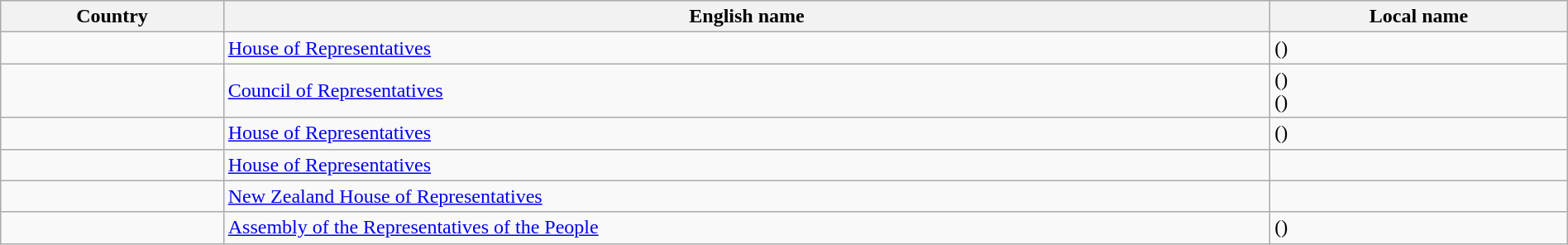<table class="wikitable" style="width: 100%;">
<tr>
<th>Country</th>
<th>English name</th>
<th>Local name</th>
</tr>
<tr>
<td></td>
<td><a href='#'>House of Representatives</a></td>
<td> ()<br></td>
</tr>
<tr>
<td></td>
<td><a href='#'>Council of Representatives</a></td>
<td> ()<br> ()</td>
</tr>
<tr>
<td></td>
<td><a href='#'>House of Representatives</a></td>
<td> ()</td>
</tr>
<tr>
<td></td>
<td><a href='#'>House of Representatives</a></td>
<td></td>
</tr>
<tr>
<td></td>
<td><a href='#'>New Zealand House of Representatives</a></td>
<td></td>
</tr>
<tr>
<td></td>
<td><a href='#'>Assembly of the Representatives of the People</a></td>
<td> ()<br></td>
</tr>
</table>
